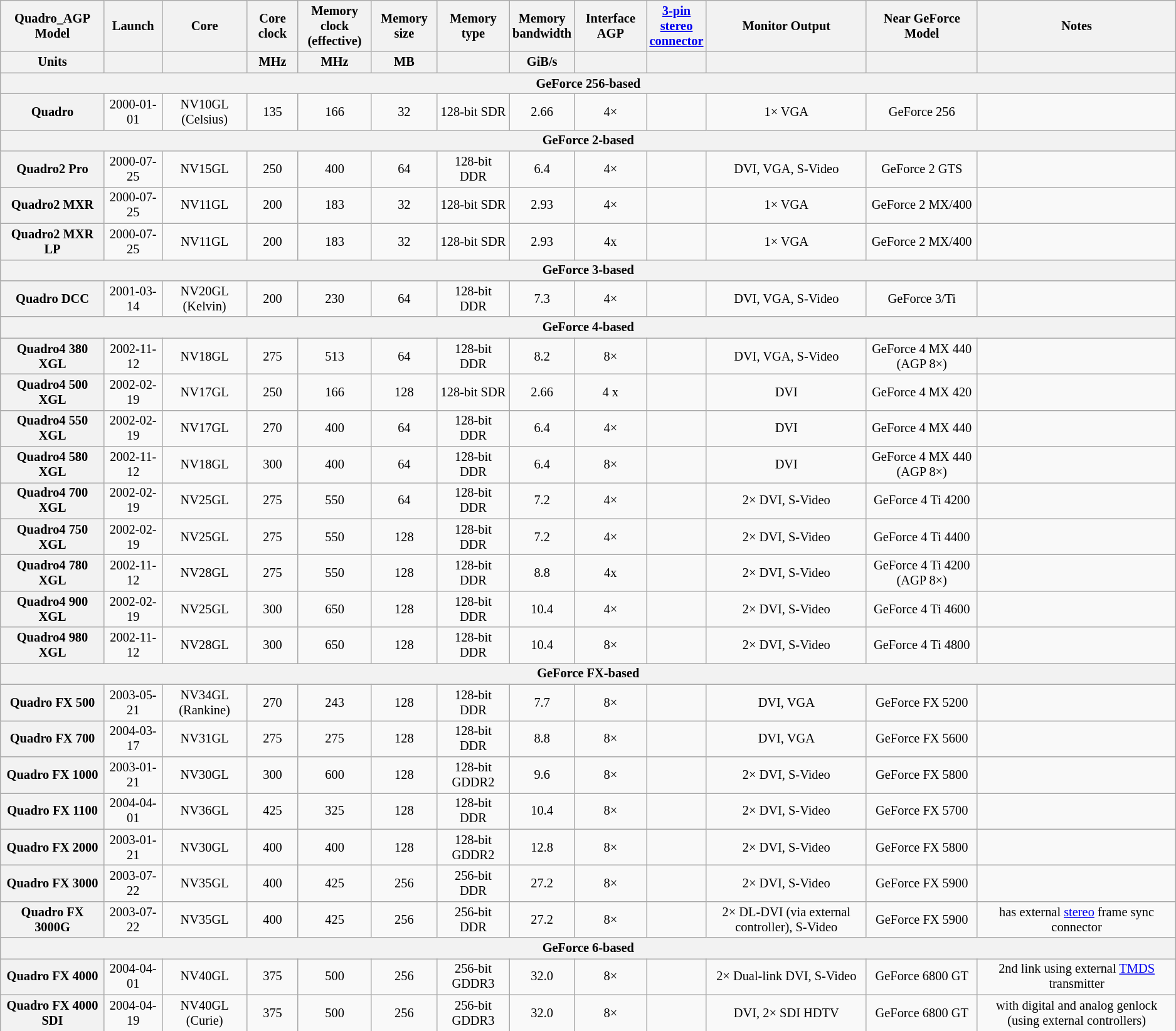<table class="wikitable sortable" style="font-size:85%; text-align: center;">
<tr>
<th>Quadro_AGP<br>Model</th>
<th>Launch</th>
<th>Core</th>
<th>Core clock<br></th>
<th>Memory clock<br>(effective)</th>
<th>Memory size<br></th>
<th>Memory type</th>
<th>Memory<br>bandwidth<br></th>
<th>Interface AGP</th>
<th><a href='#'>3-pin<br>stereo<br>connector</a></th>
<th>Monitor Output</th>
<th>Near GeForce Model</th>
<th>Notes</th>
</tr>
<tr>
<th>Units</th>
<th></th>
<th></th>
<th>MHz</th>
<th>MHz</th>
<th>MB</th>
<th></th>
<th>GiB/s</th>
<th></th>
<th></th>
<th></th>
<th></th>
<th></th>
</tr>
<tr>
<th colspan="13">GeForce 256-based</th>
</tr>
<tr>
<th>Quadro</th>
<td>2000-01-01</td>
<td>NV10GL (Celsius)</td>
<td>135</td>
<td>166</td>
<td>32</td>
<td>128-bit SDR</td>
<td>2.66</td>
<td>4×</td>
<td></td>
<td>1× VGA</td>
<td>GeForce 256</td>
<td></td>
</tr>
<tr>
<th colspan="13">GeForce 2-based</th>
</tr>
<tr>
<th>Quadro2 Pro</th>
<td>2000-07-25</td>
<td>NV15GL</td>
<td>250</td>
<td>400</td>
<td>64</td>
<td>128-bit DDR</td>
<td>6.4</td>
<td>4×</td>
<td></td>
<td>DVI, VGA, S-Video</td>
<td>GeForce 2 GTS</td>
<td></td>
</tr>
<tr>
<th>Quadro2 MXR</th>
<td>2000-07-25</td>
<td>NV11GL</td>
<td>200</td>
<td>183</td>
<td>32</td>
<td>128-bit SDR</td>
<td>2.93</td>
<td>4×</td>
<td></td>
<td>1× VGA</td>
<td>GeForce 2 MX/400</td>
<td></td>
</tr>
<tr>
<th>Quadro2 MXR LP</th>
<td>2000-07-25</td>
<td>NV11GL</td>
<td>200</td>
<td>183</td>
<td>32</td>
<td>128-bit SDR</td>
<td>2.93</td>
<td>4x</td>
<td></td>
<td>1× VGA</td>
<td>GeForce 2 MX/400</td>
<td></td>
</tr>
<tr>
<th colspan="13">GeForce 3-based</th>
</tr>
<tr>
<th>Quadro DCC</th>
<td>2001-03-14</td>
<td>NV20GL (Kelvin)</td>
<td>200</td>
<td>230</td>
<td>64</td>
<td>128-bit DDR</td>
<td>7.3</td>
<td>4×</td>
<td></td>
<td>DVI, VGA, S-Video</td>
<td>GeForce 3/Ti</td>
<td></td>
</tr>
<tr>
<th colspan="13">GeForce 4-based</th>
</tr>
<tr>
<th>Quadro4 380 XGL</th>
<td>2002-11-12</td>
<td>NV18GL</td>
<td>275</td>
<td>513</td>
<td>64</td>
<td>128-bit DDR</td>
<td>8.2</td>
<td>8×</td>
<td></td>
<td>DVI, VGA, S-Video</td>
<td>GeForce 4 MX 440 (AGP 8×)</td>
<td></td>
</tr>
<tr>
<th>Quadro4 500 XGL</th>
<td>2002-02-19</td>
<td>NV17GL</td>
<td>250</td>
<td>166</td>
<td>128</td>
<td>128-bit SDR</td>
<td>2.66</td>
<td>4 x</td>
<td></td>
<td>DVI</td>
<td>GeForce 4 MX 420</td>
<td></td>
</tr>
<tr>
<th>Quadro4 550 XGL</th>
<td>2002-02-19</td>
<td>NV17GL</td>
<td>270</td>
<td>400</td>
<td>64</td>
<td>128-bit DDR</td>
<td>6.4</td>
<td>4×</td>
<td></td>
<td>DVI</td>
<td>GeForce 4 MX 440</td>
<td></td>
</tr>
<tr>
<th>Quadro4 580 XGL</th>
<td>2002-11-12</td>
<td>NV18GL</td>
<td>300</td>
<td>400</td>
<td>64</td>
<td>128-bit DDR</td>
<td>6.4</td>
<td>8×</td>
<td></td>
<td>DVI</td>
<td>GeForce 4 MX 440 (AGP 8×)</td>
<td></td>
</tr>
<tr>
<th>Quadro4 700 XGL</th>
<td>2002-02-19</td>
<td>NV25GL</td>
<td>275</td>
<td>550</td>
<td>64</td>
<td>128-bit DDR</td>
<td>7.2</td>
<td>4×</td>
<td></td>
<td>2× DVI, S-Video</td>
<td>GeForce 4 Ti 4200</td>
<td></td>
</tr>
<tr>
<th>Quadro4 750 XGL</th>
<td>2002-02-19</td>
<td>NV25GL</td>
<td>275</td>
<td>550</td>
<td>128</td>
<td>128-bit DDR</td>
<td>7.2</td>
<td>4×</td>
<td></td>
<td>2× DVI, S-Video</td>
<td>GeForce 4 Ti 4400</td>
<td></td>
</tr>
<tr>
<th>Quadro4 780 XGL</th>
<td>2002-11-12</td>
<td>NV28GL</td>
<td>275</td>
<td>550</td>
<td>128</td>
<td>128-bit DDR</td>
<td>8.8</td>
<td>4x</td>
<td></td>
<td>2× DVI, S-Video</td>
<td>GeForce 4 Ti 4200 (AGP 8×)</td>
<td></td>
</tr>
<tr>
<th>Quadro4 900 XGL</th>
<td>2002-02-19</td>
<td>NV25GL</td>
<td>300</td>
<td>650</td>
<td>128</td>
<td>128-bit DDR</td>
<td>10.4</td>
<td>4×</td>
<td></td>
<td>2× DVI, S-Video</td>
<td>GeForce 4 Ti 4600</td>
<td></td>
</tr>
<tr>
<th>Quadro4 980 XGL</th>
<td>2002-11-12</td>
<td>NV28GL</td>
<td>300</td>
<td>650</td>
<td>128</td>
<td>128-bit DDR</td>
<td>10.4</td>
<td>8×</td>
<td></td>
<td>2× DVI, S-Video</td>
<td>GeForce 4 Ti 4800</td>
<td></td>
</tr>
<tr>
<th colspan="13">GeForce FX-based</th>
</tr>
<tr>
<th>Quadro FX 500</th>
<td>2003-05-21</td>
<td>NV34GL (Rankine)</td>
<td>270</td>
<td>243</td>
<td>128</td>
<td>128-bit DDR</td>
<td>7.7</td>
<td>8×</td>
<td></td>
<td>DVI, VGA</td>
<td>GeForce FX 5200</td>
<td></td>
</tr>
<tr>
<th>Quadro FX 700</th>
<td>2004-03-17</td>
<td>NV31GL</td>
<td>275</td>
<td>275</td>
<td>128</td>
<td>128-bit DDR</td>
<td>8.8</td>
<td>8×</td>
<td></td>
<td>DVI, VGA</td>
<td>GeForce FX 5600</td>
<td></td>
</tr>
<tr>
<th>Quadro FX 1000</th>
<td>2003-01-21</td>
<td>NV30GL</td>
<td>300</td>
<td>600</td>
<td>128</td>
<td>128-bit GDDR2</td>
<td>9.6</td>
<td>8×</td>
<td></td>
<td>2× DVI, S-Video</td>
<td>GeForce FX 5800</td>
<td></td>
</tr>
<tr>
<th>Quadro FX 1100</th>
<td>2004-04-01</td>
<td>NV36GL</td>
<td>425</td>
<td>325</td>
<td>128</td>
<td>128-bit DDR</td>
<td>10.4</td>
<td>8×</td>
<td></td>
<td>2× DVI, S-Video</td>
<td>GeForce FX 5700</td>
<td></td>
</tr>
<tr>
<th>Quadro FX 2000</th>
<td>2003-01-21</td>
<td>NV30GL</td>
<td>400</td>
<td>400</td>
<td>128</td>
<td>128-bit GDDR2</td>
<td>12.8</td>
<td>8×</td>
<td></td>
<td>2× DVI, S-Video</td>
<td>GeForce FX 5800</td>
<td></td>
</tr>
<tr>
<th>Quadro FX 3000</th>
<td>2003-07-22</td>
<td>NV35GL</td>
<td>400</td>
<td>425</td>
<td>256</td>
<td>256-bit DDR</td>
<td>27.2</td>
<td>8×</td>
<td></td>
<td>2× DVI, S-Video</td>
<td>GeForce FX 5900</td>
<td></td>
</tr>
<tr>
<th>Quadro FX 3000G</th>
<td>2003-07-22</td>
<td>NV35GL</td>
<td>400</td>
<td>425</td>
<td>256</td>
<td>256-bit DDR</td>
<td>27.2</td>
<td>8×</td>
<td></td>
<td>2× DL-DVI (via external controller), S-Video</td>
<td>GeForce FX 5900</td>
<td>has external <a href='#'>stereo</a> frame sync connector</td>
</tr>
<tr>
<th colspan="13">GeForce 6-based</th>
</tr>
<tr>
<th>Quadro FX 4000</th>
<td>2004-04-01</td>
<td>NV40GL</td>
<td>375</td>
<td>500</td>
<td>256</td>
<td>256-bit GDDR3</td>
<td>32.0</td>
<td>8×</td>
<td></td>
<td>2× Dual-link DVI, S-Video</td>
<td>GeForce 6800 GT</td>
<td>2nd link using external <a href='#'>TMDS</a> transmitter</td>
</tr>
<tr>
<th>Quadro FX 4000 SDI</th>
<td>2004-04-19</td>
<td>NV40GL (Curie)</td>
<td>375</td>
<td>500</td>
<td>256</td>
<td>256-bit GDDR3</td>
<td>32.0</td>
<td>8×</td>
<td></td>
<td>DVI, 2× SDI HDTV</td>
<td>GeForce 6800 GT</td>
<td>with digital and analog genlock (using external controllers)</td>
</tr>
</table>
